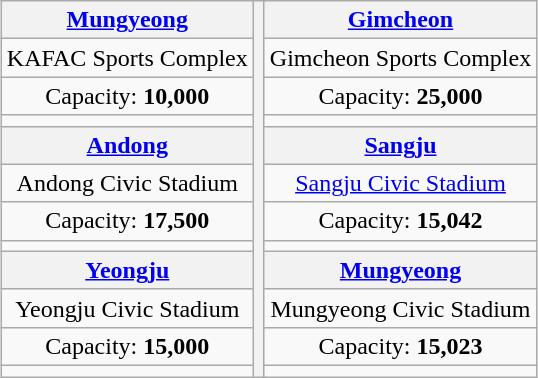<table class="wikitable" style="margin:1em auto; text-align:center;">
<tr>
<th><a href='#'>Mungyeong</a></th>
<th rowspan=12 colspan=2></th>
<th><a href='#'>Gimcheon</a></th>
</tr>
<tr>
<td>KAFAC Sports Complex</td>
<td>Gimcheon Sports Complex</td>
</tr>
<tr>
<td>Capacity: <strong>10,000</strong></td>
<td>Capacity: <strong>25,000</strong></td>
</tr>
<tr>
<td></td>
<td></td>
</tr>
<tr>
<th><a href='#'>Andong</a></th>
<th><a href='#'>Sangju</a></th>
</tr>
<tr>
<td>Andong Civic Stadium</td>
<td><a href='#'>Sangju Civic Stadium</a></td>
</tr>
<tr>
<td>Capacity: <strong>17,500</strong></td>
<td>Capacity: <strong>15,042</strong></td>
</tr>
<tr>
<td></td>
<td></td>
</tr>
<tr>
<th><a href='#'>Yeongju</a></th>
<th><a href='#'>Mungyeong</a></th>
</tr>
<tr>
<td>Yeongju Civic Stadium</td>
<td>Mungyeong Civic Stadium</td>
</tr>
<tr>
<td>Capacity: <strong>15,000</strong></td>
<td>Capacity: <strong>15,023</strong></td>
</tr>
<tr>
<td></td>
<td></td>
</tr>
</table>
